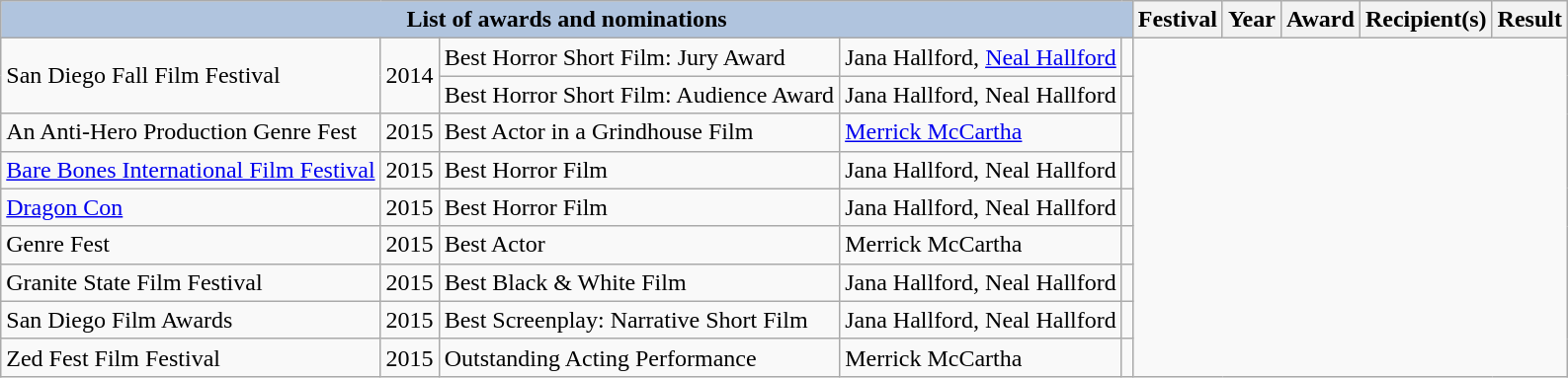<table class="wikitable">
<tr>
<th colspan="5" style="background:#B0C4DE;">List of awards and nominations</th>
<th>Festival</th>
<th>Year</th>
<th>Award</th>
<th>Recipient(s)</th>
<th>Result</th>
</tr>
<tr>
<td rowspan="2">San Diego Fall Film Festival</td>
<td rowspan="2">2014</td>
<td>Best Horror Short Film: Jury Award</td>
<td>Jana Hallford, <a href='#'>Neal Hallford</a></td>
<td></td>
</tr>
<tr>
<td>Best Horror Short Film: Audience Award</td>
<td>Jana Hallford, Neal Hallford</td>
<td></td>
</tr>
<tr>
<td>An Anti-Hero Production Genre Fest</td>
<td>2015</td>
<td>Best Actor in a Grindhouse Film</td>
<td><a href='#'>Merrick McCartha</a></td>
<td></td>
</tr>
<tr>
<td><a href='#'>Bare Bones International Film Festival</a></td>
<td>2015</td>
<td>Best Horror Film</td>
<td>Jana Hallford, Neal Hallford</td>
<td></td>
</tr>
<tr>
<td><a href='#'>Dragon Con</a></td>
<td>2015</td>
<td>Best Horror Film</td>
<td>Jana Hallford, Neal Hallford</td>
<td></td>
</tr>
<tr>
<td>Genre Fest</td>
<td>2015</td>
<td>Best Actor</td>
<td>Merrick McCartha</td>
<td></td>
</tr>
<tr>
<td>Granite State Film Festival</td>
<td>2015</td>
<td>Best Black & White Film</td>
<td>Jana Hallford, Neal Hallford</td>
<td></td>
</tr>
<tr>
<td>San Diego Film Awards</td>
<td>2015</td>
<td>Best Screenplay: Narrative Short Film</td>
<td>Jana Hallford, Neal Hallford</td>
<td></td>
</tr>
<tr>
<td>Zed Fest Film Festival</td>
<td>2015</td>
<td>Outstanding Acting Performance</td>
<td>Merrick McCartha</td>
<td></td>
</tr>
</table>
